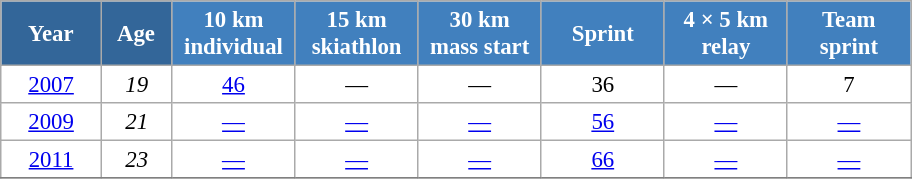<table class="wikitable" style="font-size:95%; text-align:center; border:grey solid 1px; border-collapse:collapse; background:#ffffff;">
<tr>
<th style="background-color:#369; color:white; width:60px;"> Year </th>
<th style="background-color:#369; color:white; width:40px;"> Age </th>
<th style="background-color:#4180be; color:white; width:75px;"> 10 km <br> individual </th>
<th style="background-color:#4180be; color:white; width:75px;"> 15 km <br> skiathlon </th>
<th style="background-color:#4180be; color:white; width:75px;"> 30 km <br> mass start </th>
<th style="background-color:#4180be; color:white; width:75px;"> Sprint </th>
<th style="background-color:#4180be; color:white; width:75px;"> 4 × 5 km <br> relay </th>
<th style="background-color:#4180be; color:white; width:75px;"> Team <br> sprint </th>
</tr>
<tr>
<td><a href='#'>2007</a></td>
<td><em>19</em></td>
<td><a href='#'>46</a></td>
<td>—</td>
<td>—</td>
<td>36</td>
<td>—</td>
<td>7</td>
</tr>
<tr>
<td><a href='#'>2009</a></td>
<td><em>21</em></td>
<td><a href='#'>—</a></td>
<td><a href='#'>—</a></td>
<td><a href='#'>—</a></td>
<td><a href='#'>56</a></td>
<td><a href='#'>—</a></td>
<td><a href='#'>—</a></td>
</tr>
<tr>
<td><a href='#'>2011</a></td>
<td><em>23</em></td>
<td><a href='#'>—</a></td>
<td><a href='#'>—</a></td>
<td><a href='#'>—</a></td>
<td><a href='#'>66</a></td>
<td><a href='#'>—</a></td>
<td><a href='#'>—</a></td>
</tr>
<tr>
</tr>
</table>
